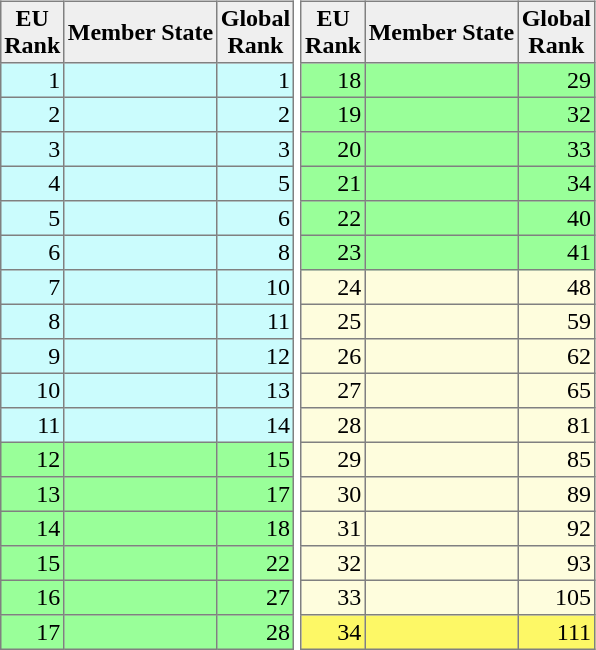<table style="float:right;">
<tr>
<td valign="top"><br><table border="1" cellpadding="2" cellspacing="0" style="text-align:right; border-collapse:collapse;">
<tr bgcolor="#efefef" style="text-align:center;">
<th>EU<br>Rank</th>
<th>Member State</th>
<th>Global<br>Rank</th>
</tr>
<tr bgcolor="#CBFCFD">
<td>1</td>
<td align="left"></td>
<td>1</td>
</tr>
<tr bgcolor="#CBFCFD">
<td>2</td>
<td align="left"></td>
<td>2</td>
</tr>
<tr bgcolor="#CBFCFD">
<td>3</td>
<td align="left"></td>
<td>3</td>
</tr>
<tr bgcolor="#CBFCFD">
<td>4</td>
<td align="left"></td>
<td>5</td>
</tr>
<tr bgcolor="#CBFCFD">
<td>5</td>
<td align="left"></td>
<td>6</td>
</tr>
<tr bgcolor="#CBFCFD">
<td>6</td>
<td align="left"></td>
<td>8</td>
</tr>
<tr bgcolor="#CBFCFD">
<td>7</td>
<td align="left"></td>
<td>10</td>
</tr>
<tr bgcolor="#CBFCFD">
<td>8</td>
<td align="left"></td>
<td>11</td>
</tr>
<tr bgcolor="#CBFCFD">
<td>9</td>
<td align="left"></td>
<td>12</td>
</tr>
<tr bgcolor="#CBFCFD">
<td>10</td>
<td align="left"></td>
<td>13</td>
</tr>
<tr bgcolor="#CBFCFD">
<td>11</td>
<td align="left"></td>
<td>14</td>
</tr>
<tr bgcolor="#99ff99">
<td>12</td>
<td align="left"></td>
<td>15</td>
</tr>
<tr bgcolor="#99ff99">
<td>13</td>
<td align="left"></td>
<td>17</td>
</tr>
<tr bgcolor="#99ff99">
<td>14</td>
<td align="left"></td>
<td>18</td>
</tr>
<tr bgcolor="#99ff99">
<td>15</td>
<td align="left"></td>
<td>22</td>
</tr>
<tr bgcolor="#99ff99">
<td>16</td>
<td align="left"></td>
<td>27</td>
</tr>
<tr bgcolor="#99ff99">
<td>17</td>
<td align="left"></td>
<td>28</td>
</tr>
</table>
</td>
<td valign="top"><br><table border="1" cellpadding="2" cellspacing="0" style="text-align:right; border-collapse:collapse; auto">
<tr bgcolor="#efefef" style="text-align:center;">
<th>EU<br>Rank</th>
<th>Member State</th>
<th>Global<br>Rank</th>
</tr>
<tr bgcolor="#99ff99">
<td>18</td>
<td align="left"></td>
<td>29</td>
</tr>
<tr bgcolor="#99ff99">
<td>19</td>
<td align="left"></td>
<td>32</td>
</tr>
<tr bgcolor="#99ff99">
<td>20</td>
<td align="left"></td>
<td>33</td>
</tr>
<tr bgcolor="#99ff99">
<td>21</td>
<td align="left"></td>
<td>34</td>
</tr>
<tr bgcolor="#99ff99">
<td>22</td>
<td align="left"></td>
<td>40</td>
</tr>
<tr bgcolor="#99ff99">
<td>23</td>
<td align="left"></td>
<td>41</td>
</tr>
<tr bgcolor="#FEFDDD">
<td>24</td>
<td align="left"></td>
<td>48</td>
</tr>
<tr bgcolor="#FEFDDD">
<td>25</td>
<td align="left"></td>
<td>59</td>
</tr>
<tr bgcolor="#FEFDDD">
<td>26</td>
<td align="left"></td>
<td>62</td>
</tr>
<tr bgcolor="#FEFDDD">
<td>27</td>
<td align="left"></td>
<td>65</td>
</tr>
<tr bgcolor="#FEFDDD">
<td>28</td>
<td align="left"></td>
<td>81</td>
</tr>
<tr bgcolor="#FEFDDD">
<td>29</td>
<td align="left"></td>
<td>85</td>
</tr>
<tr bgcolor="#FEFDDD">
<td>30</td>
<td align="left"></td>
<td>89</td>
</tr>
<tr bgcolor="#FEFDDD">
<td>31</td>
<td align="left"></td>
<td>92</td>
</tr>
<tr bgcolor="#FEFDDD">
<td>32</td>
<td align="left"></td>
<td>93</td>
</tr>
<tr bgcolor="#FEFDDD">
<td>33</td>
<td align="left"></td>
<td>105</td>
</tr>
<tr bgcolor="#FDF866">
<td>34</td>
<td align="left"></td>
<td>111</td>
</tr>
</table>
</td>
</tr>
</table>
